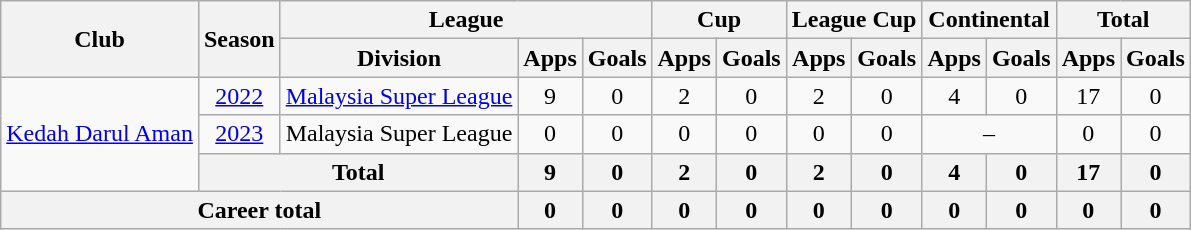<table class=wikitable style="text-align:center">
<tr>
<th rowspan=2>Club</th>
<th rowspan=2>Season</th>
<th colspan=3>League</th>
<th colspan=2>Cup</th>
<th colspan=2>League Cup</th>
<th colspan=2>Continental</th>
<th colspan=2>Total</th>
</tr>
<tr>
<th>Division</th>
<th>Apps</th>
<th>Goals</th>
<th>Apps</th>
<th>Goals</th>
<th>Apps</th>
<th>Goals</th>
<th>Apps</th>
<th>Goals</th>
<th>Apps</th>
<th>Goals</th>
</tr>
<tr>
<td rowspan="3"><a href='#'>Kedah Darul Aman</a></td>
<td><a href='#'>2022</a></td>
<td><a href='#'>Malaysia Super League</a></td>
<td>9</td>
<td>0</td>
<td>2</td>
<td>0</td>
<td>2</td>
<td>0</td>
<td>4</td>
<td>0</td>
<td>17</td>
<td>0</td>
</tr>
<tr>
<td><a href='#'>2023</a></td>
<td>Malaysia Super League</td>
<td>0</td>
<td>0</td>
<td>0</td>
<td>0</td>
<td>0</td>
<td>0</td>
<td colspan="2">–</td>
<td>0</td>
<td>0</td>
</tr>
<tr>
<th colspan=2>Total</th>
<th>9</th>
<th>0</th>
<th>2</th>
<th>0</th>
<th>2</th>
<th>0</th>
<th>4</th>
<th>0</th>
<th>17</th>
<th>0</th>
</tr>
<tr>
<th colspan=3>Career total</th>
<th>0</th>
<th>0</th>
<th>0</th>
<th>0</th>
<th>0</th>
<th>0</th>
<th>0</th>
<th>0</th>
<th>0</th>
<th>0</th>
</tr>
</table>
